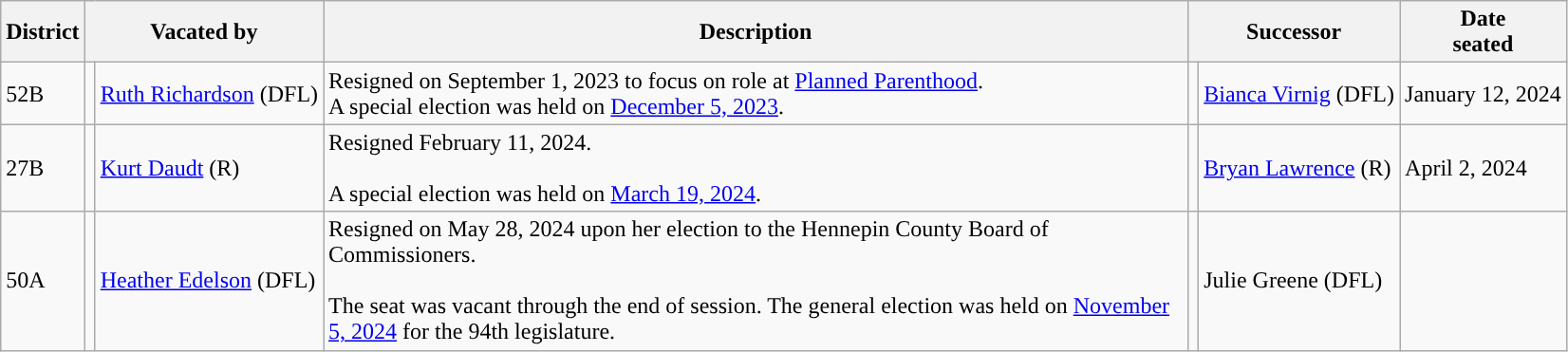<table class="wikitable">
<tr>
<th>District</th>
<th colspan="2">Vacated by</th>
<th style="width:600px">Description</th>
<th colspan="2">Successor</th>
<th>Date <br>seated</th>
</tr>
<tr>
<td>52B</td>
<td style="background:"></td>
<td><a href='#'>Ruth Richardson</a> (DFL)</td>
<td>Resigned on September 1, 2023 to focus on role at <a href='#'>Planned Parenthood</a>.<br>A special election was held on <a href='#'>December 5, 2023</a>.</td>
<td style="background:"></td>
<td><a href='#'>Bianca Virnig</a> (DFL)</td>
<td>January 12, 2024</td>
</tr>
<tr>
<td>27B</td>
<td style="background:"></td>
<td><a href='#'>Kurt Daudt</a> (R)</td>
<td>Resigned February 11, 2024.<br><br>A special election was held on <a href='#'>March 19, 2024</a>.</td>
<td style="background:"></td>
<td><a href='#'>Bryan Lawrence</a> (R)</td>
<td>April 2, 2024</td>
</tr>
<tr>
<td>50A</td>
<td style="background:"></td>
<td><a href='#'>Heather Edelson</a> (DFL)</td>
<td>Resigned on May 28, 2024 upon her election to the Hennepin County Board of Commissioners.<br><br>The seat was vacant through the end of session. The general election was held on <a href='#'>November 5, 2024</a> for the 94th legislature.</td>
<td style="background:"></td>
<td>Julie Greene (DFL)</td>
<td></td>
</tr>
</table>
